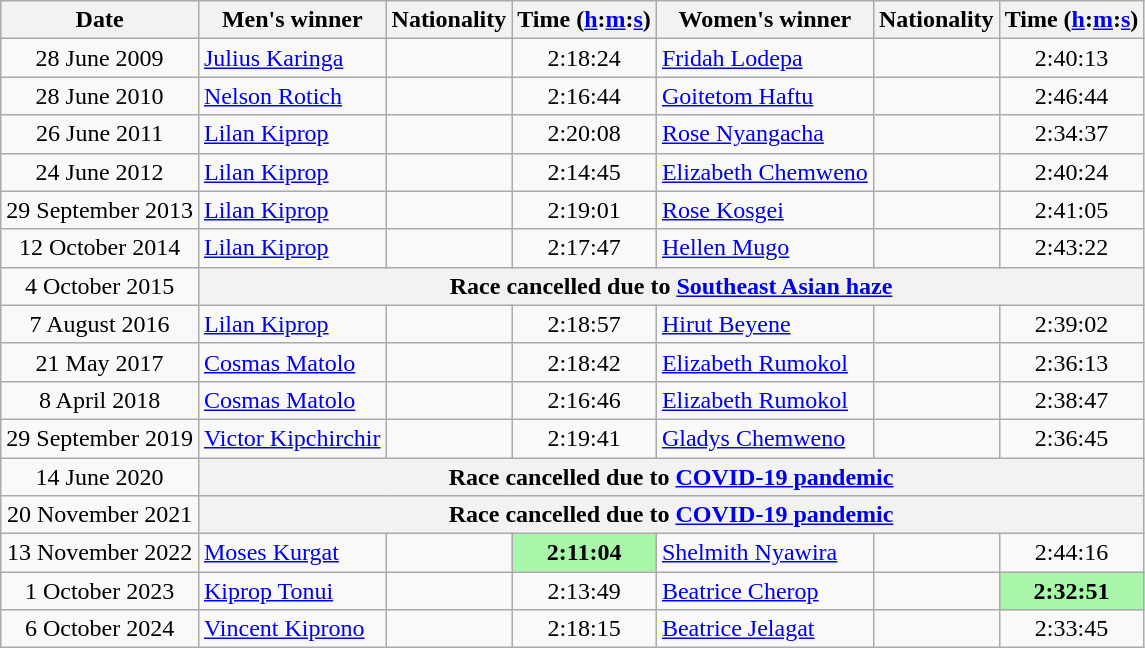<table class="wikitable" style="text-align:center">
<tr>
<th>Date</th>
<th>Men's winner</th>
<th>Nationality</th>
<th>Time (<a href='#'>h</a>:<a href='#'>m</a>:<a href='#'>s</a>)</th>
<th>Women's winner</th>
<th>Nationality</th>
<th>Time (<a href='#'>h</a>:<a href='#'>m</a>:<a href='#'>s</a>)</th>
</tr>
<tr>
<td>28 June 2009</td>
<td align=left><a href='#'>Julius Karinga</a></td>
<td align=left></td>
<td>2:18:24</td>
<td align=left><a href='#'>Fridah Lodepa</a></td>
<td align=left></td>
<td>2:40:13</td>
</tr>
<tr>
<td>28 June 2010</td>
<td align=left><a href='#'>Nelson Rotich</a></td>
<td align=left></td>
<td>2:16:44</td>
<td align=left><a href='#'>Goitetom Haftu</a></td>
<td align=left></td>
<td>2:46:44</td>
</tr>
<tr>
<td>26 June 2011</td>
<td align=left><a href='#'>Lilan Kiprop</a></td>
<td align=left></td>
<td>2:20:08</td>
<td align=left><a href='#'>Rose Nyangacha</a></td>
<td align=left></td>
<td>2:34:37</td>
</tr>
<tr>
<td>24 June 2012</td>
<td align=left><a href='#'>Lilan Kiprop</a></td>
<td align=left></td>
<td>2:14:45</td>
<td align=left><a href='#'>Elizabeth Chemweno</a></td>
<td align=left></td>
<td>2:40:24</td>
</tr>
<tr>
<td>29 September 2013</td>
<td align=left><a href='#'>Lilan Kiprop</a></td>
<td align=left></td>
<td>2:19:01</td>
<td align=left><a href='#'>Rose Kosgei</a></td>
<td align=left></td>
<td>2:41:05</td>
</tr>
<tr>
<td>12 October 2014</td>
<td align=left><a href='#'>Lilan Kiprop</a></td>
<td align=left></td>
<td>2:17:47</td>
<td align=left><a href='#'>Hellen Mugo</a></td>
<td align=left></td>
<td>2:43:22</td>
</tr>
<tr>
<td>4 October 2015</td>
<th colspan=6>Race cancelled due to <a href='#'>Southeast Asian haze</a></th>
</tr>
<tr>
<td>7 August 2016</td>
<td align=left><a href='#'>Lilan Kiprop</a></td>
<td align=left></td>
<td>2:18:57</td>
<td align=left><a href='#'>Hirut Beyene</a></td>
<td align=left></td>
<td>2:39:02</td>
</tr>
<tr>
<td>21 May 2017</td>
<td align=left><a href='#'>Cosmas Matolo</a></td>
<td align=left></td>
<td>2:18:42</td>
<td align=left><a href='#'>Elizabeth Rumokol</a></td>
<td align=left></td>
<td>2:36:13</td>
</tr>
<tr>
<td>8 April 2018</td>
<td align=left><a href='#'>Cosmas Matolo</a></td>
<td align=left></td>
<td>2:16:46</td>
<td align=left><a href='#'>Elizabeth Rumokol</a></td>
<td align=left></td>
<td>2:38:47</td>
</tr>
<tr>
<td>29 September 2019</td>
<td align=left><a href='#'>Victor Kipchirchir</a></td>
<td align=left></td>
<td>2:19:41</td>
<td align=left><a href='#'>Gladys Chemweno</a></td>
<td align=left></td>
<td>2:36:45</td>
</tr>
<tr>
<td>14 June 2020</td>
<th colspan=6>Race cancelled due to <a href='#'>COVID-19 pandemic</a><em></em></th>
</tr>
<tr>
<td>20 November 2021</td>
<th colspan=6>Race cancelled due to <a href='#'>COVID-19 pandemic</a><em></em></th>
</tr>
<tr>
<td>13 November 2022</td>
<td align=left><a href='#'>Moses Kurgat</a></td>
<td align=left></td>
<td bgcolor=#A9F5A9><strong>2:11:04</strong></td>
<td align=left><a href='#'>Shelmith Nyawira</a></td>
<td align=left></td>
<td>2:44:16</td>
</tr>
<tr>
<td>1 October 2023</td>
<td align=left><a href='#'>Kiprop Tonui</a></td>
<td align=left></td>
<td>2:13:49</td>
<td align=left><a href='#'>Beatrice Cherop</a></td>
<td align=left></td>
<td bgcolor=#A9F5A9><strong>2:32:51</strong></td>
</tr>
<tr>
<td>6 October 2024</td>
<td align=left><a href='#'>Vincent Kiprono</a></td>
<td align=left></td>
<td>2:18:15</td>
<td align=left><a href='#'>Beatrice Jelagat</a></td>
<td align=left></td>
<td>2:33:45</td>
</tr>
</table>
